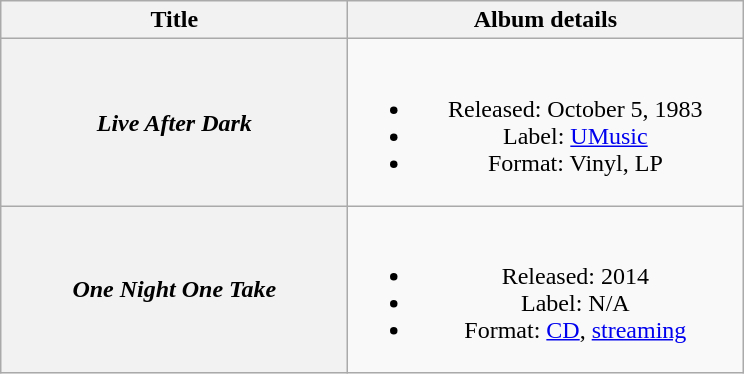<table class="wikitable plainrowheaders" style="text-align:center">
<tr>
<th scope="col" rowspan="1" style="width:14em;">Title</th>
<th scope="col" rowspan="1" style="width:16em;">Album details</th>
</tr>
<tr>
<th scope="row"><em>Live After Dark</em></th>
<td><br><ul><li>Released: October 5, 1983</li><li>Label: <a href='#'>UMusic</a></li><li>Format: Vinyl, LP</li></ul></td>
</tr>
<tr>
<th scope="row"><em>One Night One Take</em></th>
<td><br><ul><li>Released: 2014</li><li>Label: N/A</li><li>Format: <a href='#'>CD</a>, <a href='#'>streaming</a></li></ul></td>
</tr>
</table>
